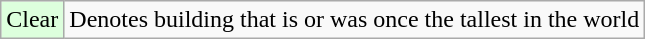<table class="wikitable">
<tr>
<td align="center" style="background-color:#dfd">Clear</td>
<td>Denotes building that is or was once the tallest in the world</td>
</tr>
</table>
